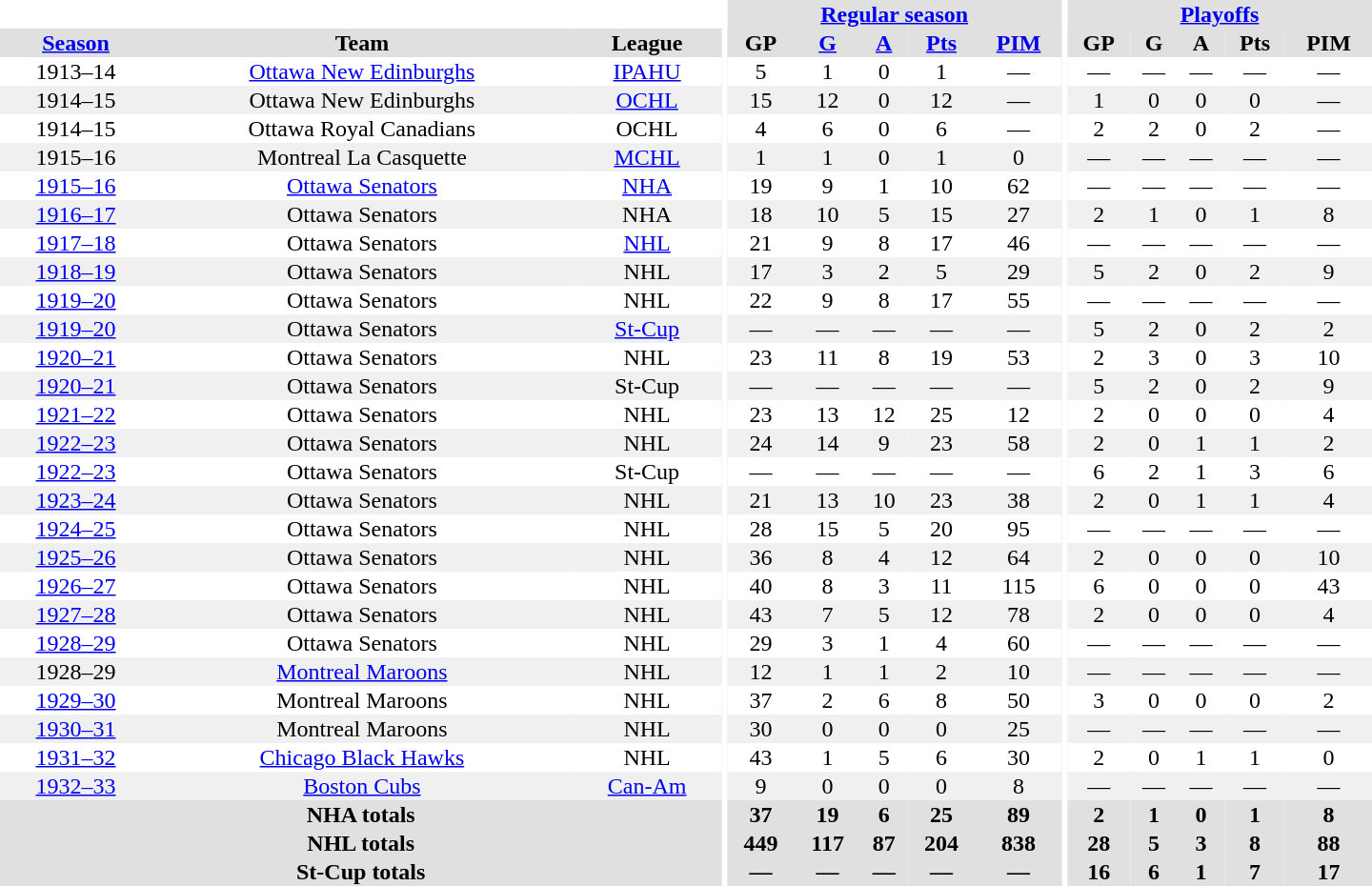<table border="0" cellpadding="1" cellspacing="0" style="text-align:center; width:60em">
<tr bgcolor="#e0e0e0">
<th colspan="3" bgcolor="#ffffff"></th>
<th rowspan="100" bgcolor="#ffffff"></th>
<th colspan="5"><a href='#'>Regular season</a></th>
<th rowspan="100" bgcolor="#ffffff"></th>
<th colspan="5"><a href='#'>Playoffs</a></th>
</tr>
<tr bgcolor="#e0e0e0">
<th><a href='#'>Season</a></th>
<th>Team</th>
<th>League</th>
<th>GP</th>
<th><a href='#'>G</a></th>
<th><a href='#'>A</a></th>
<th><a href='#'>Pts</a></th>
<th><a href='#'>PIM</a></th>
<th>GP</th>
<th>G</th>
<th>A</th>
<th>Pts</th>
<th>PIM</th>
</tr>
<tr>
<td>1913–14</td>
<td><a href='#'>Ottawa New Edinburghs</a></td>
<td><a href='#'>IPAHU</a></td>
<td>5</td>
<td>1</td>
<td>0</td>
<td>1</td>
<td>—</td>
<td>—</td>
<td>—</td>
<td>—</td>
<td>—</td>
<td>—</td>
</tr>
<tr bgcolor="#f0f0f0">
<td>1914–15</td>
<td>Ottawa New Edinburghs</td>
<td><a href='#'>OCHL</a></td>
<td>15</td>
<td>12</td>
<td>0</td>
<td>12</td>
<td>—</td>
<td>1</td>
<td>0</td>
<td>0</td>
<td>0</td>
<td>—</td>
</tr>
<tr>
<td>1914–15</td>
<td>Ottawa Royal Canadians</td>
<td>OCHL</td>
<td>4</td>
<td>6</td>
<td>0</td>
<td>6</td>
<td>—</td>
<td>2</td>
<td>2</td>
<td>0</td>
<td>2</td>
<td>—</td>
</tr>
<tr bgcolor="#f0f0f0">
<td>1915–16</td>
<td>Montreal La Casquette</td>
<td><a href='#'>MCHL</a></td>
<td>1</td>
<td>1</td>
<td>0</td>
<td>1</td>
<td>0</td>
<td>—</td>
<td>—</td>
<td>—</td>
<td>—</td>
<td>—</td>
</tr>
<tr>
<td><a href='#'>1915–16</a></td>
<td><a href='#'>Ottawa Senators</a></td>
<td><a href='#'>NHA</a></td>
<td>19</td>
<td>9</td>
<td>1</td>
<td>10</td>
<td>62</td>
<td>—</td>
<td>—</td>
<td>—</td>
<td>—</td>
<td>—</td>
</tr>
<tr bgcolor="#f0f0f0">
<td><a href='#'>1916–17</a></td>
<td>Ottawa Senators</td>
<td>NHA</td>
<td>18</td>
<td>10</td>
<td>5</td>
<td>15</td>
<td>27</td>
<td>2</td>
<td>1</td>
<td>0</td>
<td>1</td>
<td>8</td>
</tr>
<tr>
<td><a href='#'>1917–18</a></td>
<td>Ottawa Senators</td>
<td><a href='#'>NHL</a></td>
<td>21</td>
<td>9</td>
<td>8</td>
<td>17</td>
<td>46</td>
<td>—</td>
<td>—</td>
<td>—</td>
<td>—</td>
<td>—</td>
</tr>
<tr bgcolor="#f0f0f0">
<td><a href='#'>1918–19</a></td>
<td>Ottawa Senators</td>
<td>NHL</td>
<td>17</td>
<td>3</td>
<td>2</td>
<td>5</td>
<td>29</td>
<td>5</td>
<td>2</td>
<td>0</td>
<td>2</td>
<td>9</td>
</tr>
<tr>
<td><a href='#'>1919–20</a></td>
<td>Ottawa Senators</td>
<td>NHL</td>
<td>22</td>
<td>9</td>
<td>8</td>
<td>17</td>
<td>55</td>
<td>—</td>
<td>—</td>
<td>—</td>
<td>—</td>
<td>—</td>
</tr>
<tr bgcolor="#f0f0f0">
<td><a href='#'>1919–20</a></td>
<td>Ottawa Senators</td>
<td><a href='#'>St-Cup</a></td>
<td>—</td>
<td>—</td>
<td>—</td>
<td>—</td>
<td>—</td>
<td>5</td>
<td>2</td>
<td>0</td>
<td>2</td>
<td>2</td>
</tr>
<tr>
<td><a href='#'>1920–21</a></td>
<td>Ottawa Senators</td>
<td>NHL</td>
<td>23</td>
<td>11</td>
<td>8</td>
<td>19</td>
<td>53</td>
<td>2</td>
<td>3</td>
<td>0</td>
<td>3</td>
<td>10</td>
</tr>
<tr bgcolor="#f0f0f0">
<td><a href='#'>1920–21</a></td>
<td>Ottawa Senators</td>
<td>St-Cup</td>
<td>—</td>
<td>—</td>
<td>—</td>
<td>—</td>
<td>—</td>
<td>5</td>
<td>2</td>
<td>0</td>
<td>2</td>
<td>9</td>
</tr>
<tr>
<td><a href='#'>1921–22</a></td>
<td>Ottawa Senators</td>
<td>NHL</td>
<td>23</td>
<td>13</td>
<td>12</td>
<td>25</td>
<td>12</td>
<td>2</td>
<td>0</td>
<td>0</td>
<td>0</td>
<td>4</td>
</tr>
<tr bgcolor="#f0f0f0">
<td><a href='#'>1922–23</a></td>
<td>Ottawa Senators</td>
<td>NHL</td>
<td>24</td>
<td>14</td>
<td>9</td>
<td>23</td>
<td>58</td>
<td>2</td>
<td>0</td>
<td>1</td>
<td>1</td>
<td>2</td>
</tr>
<tr>
<td><a href='#'>1922–23</a></td>
<td>Ottawa Senators</td>
<td>St-Cup</td>
<td>—</td>
<td>—</td>
<td>—</td>
<td>—</td>
<td>—</td>
<td>6</td>
<td>2</td>
<td>1</td>
<td>3</td>
<td>6</td>
</tr>
<tr bgcolor="#f0f0f0">
<td><a href='#'>1923–24</a></td>
<td>Ottawa Senators</td>
<td>NHL</td>
<td>21</td>
<td>13</td>
<td>10</td>
<td>23</td>
<td>38</td>
<td>2</td>
<td>0</td>
<td>1</td>
<td>1</td>
<td>4</td>
</tr>
<tr>
<td><a href='#'>1924–25</a></td>
<td>Ottawa Senators</td>
<td>NHL</td>
<td>28</td>
<td>15</td>
<td>5</td>
<td>20</td>
<td>95</td>
<td>—</td>
<td>—</td>
<td>—</td>
<td>—</td>
<td>—</td>
</tr>
<tr bgcolor="#f0f0f0">
<td><a href='#'>1925–26</a></td>
<td>Ottawa Senators</td>
<td>NHL</td>
<td>36</td>
<td>8</td>
<td>4</td>
<td>12</td>
<td>64</td>
<td>2</td>
<td>0</td>
<td>0</td>
<td>0</td>
<td>10</td>
</tr>
<tr>
<td><a href='#'>1926–27</a></td>
<td>Ottawa Senators</td>
<td>NHL</td>
<td>40</td>
<td>8</td>
<td>3</td>
<td>11</td>
<td>115</td>
<td>6</td>
<td>0</td>
<td>0</td>
<td>0</td>
<td>43</td>
</tr>
<tr bgcolor="#f0f0f0">
<td><a href='#'>1927–28</a></td>
<td>Ottawa Senators</td>
<td>NHL</td>
<td>43</td>
<td>7</td>
<td>5</td>
<td>12</td>
<td>78</td>
<td>2</td>
<td>0</td>
<td>0</td>
<td>0</td>
<td>4</td>
</tr>
<tr>
<td><a href='#'>1928–29</a></td>
<td>Ottawa Senators</td>
<td>NHL</td>
<td>29</td>
<td>3</td>
<td>1</td>
<td>4</td>
<td>60</td>
<td>—</td>
<td>—</td>
<td>—</td>
<td>—</td>
<td>—</td>
</tr>
<tr bgcolor="#f0f0f0">
<td>1928–29</td>
<td><a href='#'>Montreal Maroons</a></td>
<td>NHL</td>
<td>12</td>
<td>1</td>
<td>1</td>
<td>2</td>
<td>10</td>
<td>—</td>
<td>—</td>
<td>—</td>
<td>—</td>
<td>—</td>
</tr>
<tr>
<td><a href='#'>1929–30</a></td>
<td>Montreal Maroons</td>
<td>NHL</td>
<td>37</td>
<td>2</td>
<td>6</td>
<td>8</td>
<td>50</td>
<td>3</td>
<td>0</td>
<td>0</td>
<td>0</td>
<td>2</td>
</tr>
<tr bgcolor="#f0f0f0">
<td><a href='#'>1930–31</a></td>
<td>Montreal Maroons</td>
<td>NHL</td>
<td>30</td>
<td>0</td>
<td>0</td>
<td>0</td>
<td>25</td>
<td>—</td>
<td>—</td>
<td>—</td>
<td>—</td>
<td>—</td>
</tr>
<tr>
<td><a href='#'>1931–32</a></td>
<td><a href='#'>Chicago Black Hawks</a></td>
<td>NHL</td>
<td>43</td>
<td>1</td>
<td>5</td>
<td>6</td>
<td>30</td>
<td>2</td>
<td>0</td>
<td>1</td>
<td>1</td>
<td>0</td>
</tr>
<tr bgcolor="#f0f0f0">
<td><a href='#'>1932–33</a></td>
<td><a href='#'>Boston Cubs</a></td>
<td><a href='#'>Can-Am</a></td>
<td>9</td>
<td>0</td>
<td>0</td>
<td>0</td>
<td>8</td>
<td>—</td>
<td>—</td>
<td>—</td>
<td>—</td>
<td>—</td>
</tr>
<tr bgcolor="#e0e0e0">
<th colspan="3">NHA totals</th>
<th>37</th>
<th>19</th>
<th>6</th>
<th>25</th>
<th>89</th>
<th>2</th>
<th>1</th>
<th>0</th>
<th>1</th>
<th>8</th>
</tr>
<tr bgcolor="#e0e0e0">
<th colspan="3">NHL totals</th>
<th>449</th>
<th>117</th>
<th>87</th>
<th>204</th>
<th>838</th>
<th>28</th>
<th>5</th>
<th>3</th>
<th>8</th>
<th>88</th>
</tr>
<tr bgcolor="#e0e0e0">
<th colspan="3">St-Cup totals</th>
<th>—</th>
<th>—</th>
<th>—</th>
<th>—</th>
<th>—</th>
<th>16</th>
<th>6</th>
<th>1</th>
<th>7</th>
<th>17</th>
</tr>
</table>
